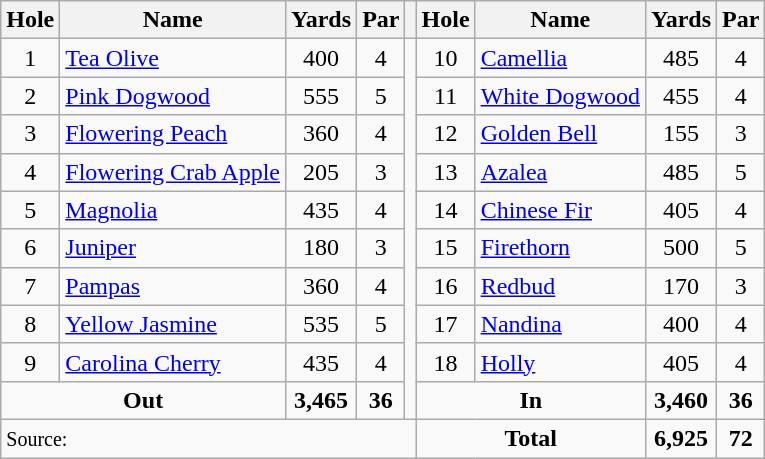<table class=wikitable style="text-align: center">
<tr>
<th>Hole</th>
<th>Name</th>
<th>Yards</th>
<th>Par</th>
<th></th>
<th>Hole</th>
<th>Name</th>
<th>Yards</th>
<th>Par</th>
</tr>
<tr>
<td>1</td>
<td align=left><a href='#'>Tea Olive</a></td>
<td>400</td>
<td>4</td>
<td rowspan=10></td>
<td>10</td>
<td align=left><a href='#'>Camellia</a></td>
<td>485</td>
<td>4</td>
</tr>
<tr>
<td>2</td>
<td align=left><a href='#'>Pink Dogwood</a></td>
<td>555</td>
<td>5</td>
<td>11</td>
<td align=left><a href='#'>White Dogwood</a></td>
<td>455</td>
<td>4</td>
</tr>
<tr>
<td>3</td>
<td align=left><a href='#'>Flowering Peach</a></td>
<td>360</td>
<td>4</td>
<td>12</td>
<td align=left><a href='#'>Golden Bell</a></td>
<td>155</td>
<td>3</td>
</tr>
<tr>
<td>4</td>
<td align=left><a href='#'>Flowering Crab Apple</a></td>
<td>205</td>
<td>3</td>
<td>13</td>
<td align=left><a href='#'>Azalea</a></td>
<td>485</td>
<td>5</td>
</tr>
<tr>
<td>5</td>
<td align=left><a href='#'>Magnolia</a></td>
<td>435</td>
<td>4</td>
<td>14</td>
<td align=left><a href='#'>Chinese Fir</a></td>
<td>405</td>
<td>4</td>
</tr>
<tr>
<td>6</td>
<td align=left><a href='#'>Juniper</a></td>
<td>180</td>
<td>3</td>
<td>15</td>
<td align=left><a href='#'>Firethorn</a></td>
<td>500</td>
<td>5</td>
</tr>
<tr>
<td>7</td>
<td align=left><a href='#'>Pampas</a></td>
<td>360</td>
<td>4</td>
<td>16</td>
<td align=left><a href='#'>Redbud</a></td>
<td>170</td>
<td>3</td>
</tr>
<tr>
<td>8</td>
<td align=left><a href='#'>Yellow Jasmine</a></td>
<td>535</td>
<td>5</td>
<td>17</td>
<td align=left><a href='#'>Nandina</a></td>
<td>400</td>
<td>4</td>
</tr>
<tr>
<td>9</td>
<td align=left><a href='#'>Carolina Cherry</a></td>
<td>435</td>
<td>4</td>
<td>18</td>
<td align=left><a href='#'>Holly</a></td>
<td>405</td>
<td>4</td>
</tr>
<tr>
<td colspan=2><strong>Out</strong></td>
<td><strong>3,465</strong></td>
<td><strong>36</strong></td>
<td colspan=2><strong>In</strong></td>
<td><strong>3,460</strong></td>
<td><strong>36</strong></td>
</tr>
<tr>
<td colspan=5 align=left><small>Source:</small></td>
<td colspan=2><strong>Total</strong></td>
<td><strong>6,925</strong></td>
<td><strong>72</strong></td>
</tr>
</table>
